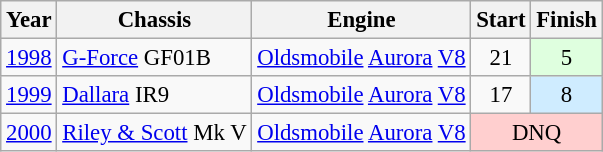<table class="wikitable" style="font-size: 95%;">
<tr>
<th>Year</th>
<th>Chassis</th>
<th>Engine</th>
<th>Start</th>
<th>Finish</th>
</tr>
<tr>
<td><a href='#'>1998</a></td>
<td><a href='#'>G-Force</a> GF01B</td>
<td><a href='#'>Oldsmobile</a> <a href='#'>Aurora</a> <a href='#'>V8</a></td>
<td align=center>21</td>
<td align=center style="background:#dfffdf;">5</td>
</tr>
<tr>
<td><a href='#'>1999</a></td>
<td><a href='#'>Dallara</a> IR9</td>
<td><a href='#'>Oldsmobile</a> <a href='#'>Aurora</a> <a href='#'>V8</a></td>
<td align=center>17</td>
<td align=center style="background:#cfecff;">8</td>
</tr>
<tr>
<td><a href='#'>2000</a></td>
<td><a href='#'>Riley & Scott</a> Mk V</td>
<td><a href='#'>Oldsmobile</a> <a href='#'>Aurora</a> <a href='#'>V8</a></td>
<td colspan=2 align=center style="background:#FFCFCF;">DNQ</td>
</tr>
</table>
